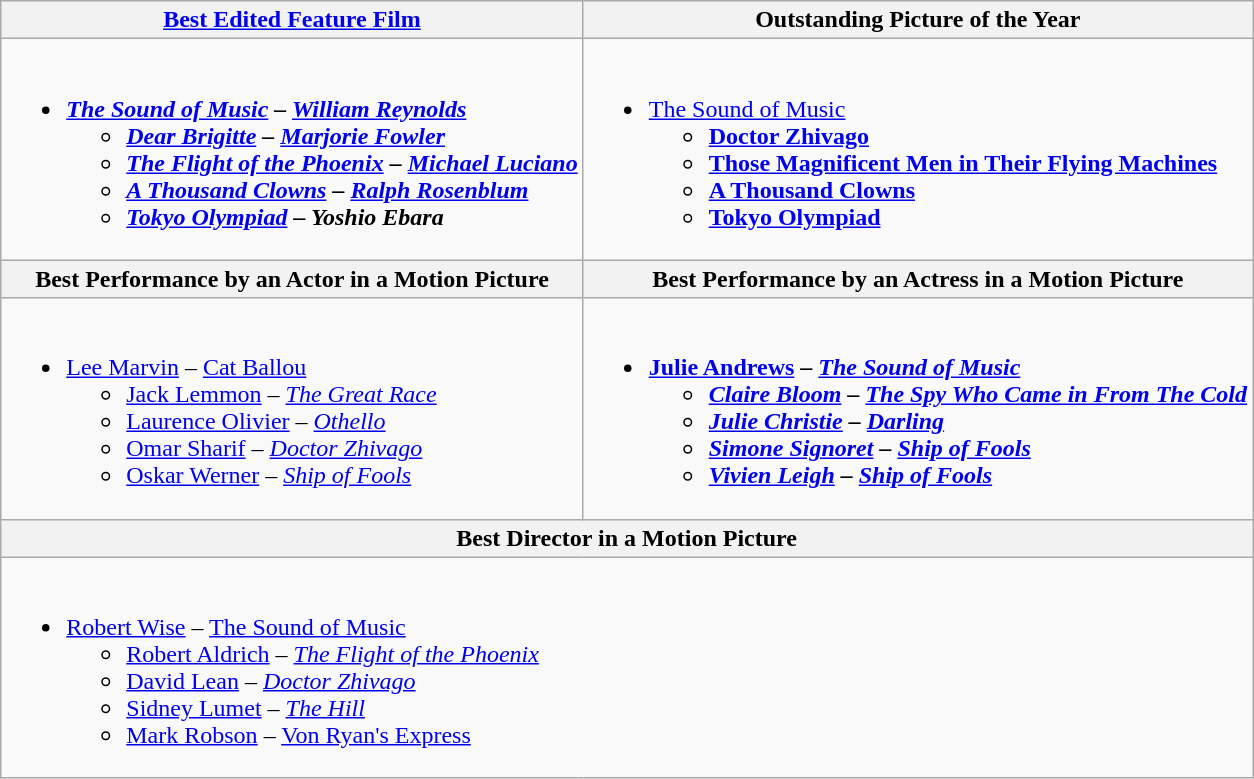<table class=wikitable style="width=100%">
<tr>
<th style="width=50%"><a href='#'>Best Edited Feature Film</a></th>
<th style="width=50%">Outstanding Picture of the Year</th>
</tr>
<tr>
<td valign="top"><br><ul><li><strong><em><a href='#'>The Sound of Music</a><em> – <a href='#'>William Reynolds</a><strong><ul><li></em><a href='#'>Dear Brigitte</a><em> – <a href='#'>Marjorie Fowler</a></li><li></em><a href='#'>The Flight of the Phoenix</a><em> – <a href='#'>Michael Luciano</a></li><li></em><a href='#'>A Thousand Clowns</a><em> – <a href='#'>Ralph Rosenblum</a></li><li></em><a href='#'>Tokyo Olympiad</a><em> – Yoshio Ebara</li></ul></li></ul></td>
<td valign="top"><br><ul><li></em></strong><a href='#'>The Sound of Music</a><strong><em><ul><li></em><a href='#'>Doctor Zhivago</a><em></li><li></em><a href='#'>Those Magnificent Men in Their Flying Machines</a><em></li><li></em><a href='#'>A Thousand Clowns</a><em></li><li></em><a href='#'>Tokyo Olympiad</a><em></li></ul></li></ul></td>
</tr>
<tr>
<th style="width=50%">Best Performance by an Actor in a Motion Picture</th>
<th style="width=50%">Best Performance by an Actress in a Motion Picture</th>
</tr>
<tr>
<td valign="top"><br><ul><li></strong><a href='#'>Lee Marvin</a> – </em><a href='#'>Cat Ballou</a></em></strong><ul><li><a href='#'>Jack Lemmon</a> – <em><a href='#'>The Great Race</a></em></li><li><a href='#'>Laurence Olivier</a> – <em><a href='#'>Othello</a></em></li><li><a href='#'>Omar Sharif</a> – <em><a href='#'>Doctor Zhivago</a></em></li><li><a href='#'>Oskar Werner</a> – <em><a href='#'>Ship of Fools</a></em></li></ul></li></ul></td>
<td valign="top"><br><ul><li><strong><a href='#'>Julie Andrews</a> – <em><a href='#'>The Sound of Music</a><strong><em><ul><li><a href='#'>Claire Bloom</a> – </em><a href='#'>The Spy Who Came in From The Cold</a><em></li><li><a href='#'>Julie Christie</a> – </em><a href='#'>Darling</a><em></li><li><a href='#'>Simone Signoret</a> – </em><a href='#'>Ship of Fools</a><em></li><li><a href='#'>Vivien Leigh</a> – </em><a href='#'>Ship of Fools</a><em></li></ul></li></ul></td>
</tr>
<tr>
<th colspan="2" style="width=50%">Best Director in a Motion Picture</th>
</tr>
<tr>
<td colspan="2" valign="top"><br><ul><li></strong><a href='#'>Robert Wise</a> – </em><a href='#'>The Sound of Music</a></em></strong><ul><li><a href='#'>Robert Aldrich</a> – <em><a href='#'>The Flight of the Phoenix</a></em></li><li><a href='#'>David Lean</a> – <em><a href='#'>Doctor Zhivago</a></em></li><li><a href='#'>Sidney Lumet</a> – <em><a href='#'>The Hill</a></em></li><li><a href='#'>Mark Robson</a> – <a href='#'>Von Ryan's Express</a></li></ul></li></ul></td>
</tr>
</table>
